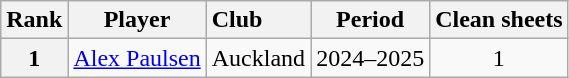<table class="wikitable sortable" style="text-align:center">
<tr>
<th>Rank</th>
<th>Player</th>
<th style="text-align:left;">Club</th>
<th>Period</th>
<th>Clean sheets</th>
</tr>
<tr>
<th>1</th>
<td style="text-align:left;"> <a href='#'>Alex Paulsen</a></td>
<td>Auckland</td>
<td>2024–2025</td>
<td>1</td>
</tr>
</table>
